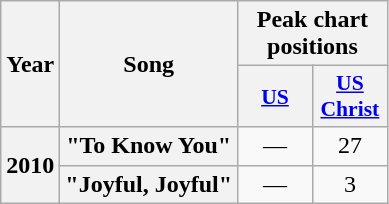<table class="wikitable plainrowheaders" style="text-align:center;">
<tr>
<th scope="col" rowspan="2">Year</th>
<th scope="col" rowspan="2">Song</th>
<th scope="col" colspan="2">Peak chart positions</th>
</tr>
<tr>
<th style="width:3em; font-size:90%"><a href='#'>US</a><br></th>
<th style="width:3em; font-size:90%"><a href='#'>US Christ</a><br></th>
</tr>
<tr>
<th scope="row" rowspan="2">2010</th>
<th scope="row">"To Know You"</th>
<td>—</td>
<td>27</td>
</tr>
<tr>
<th scope="row">"Joyful, Joyful"</th>
<td>—</td>
<td>3</td>
</tr>
</table>
